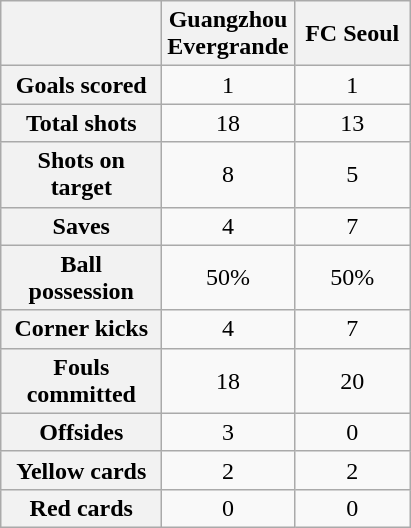<table class="wikitable plainrowheaders" style="text-align: center">
<tr>
<th scope="col" style="width:100px;"></th>
<th scope="col" style="width:70px;">Guangzhou Evergrande</th>
<th scope="col" style="width:70px;">FC Seoul</th>
</tr>
<tr>
<th scope=row>Goals scored</th>
<td>1</td>
<td>1</td>
</tr>
<tr>
<th scope=row>Total shots</th>
<td>18</td>
<td>13</td>
</tr>
<tr>
<th scope=row>Shots on target</th>
<td>8</td>
<td>5</td>
</tr>
<tr>
<th scope=row>Saves</th>
<td>4</td>
<td>7</td>
</tr>
<tr>
<th scope=row>Ball possession</th>
<td>50%</td>
<td>50%</td>
</tr>
<tr>
<th scope=row>Corner kicks</th>
<td>4</td>
<td>7</td>
</tr>
<tr>
<th scope=row>Fouls committed</th>
<td>18</td>
<td>20</td>
</tr>
<tr>
<th scope=row>Offsides</th>
<td>3</td>
<td>0</td>
</tr>
<tr>
<th scope=row>Yellow cards</th>
<td>2</td>
<td>2</td>
</tr>
<tr>
<th scope=row>Red cards</th>
<td>0</td>
<td>0</td>
</tr>
</table>
